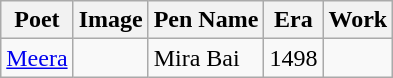<table class="wikitable">
<tr>
<th>Poet</th>
<th>Image</th>
<th>Pen Name</th>
<th>Era</th>
<th>Work</th>
</tr>
<tr>
<td><a href='#'>Meera</a></td>
<td></td>
<td>Mira Bai</td>
<td>1498</td>
<td></td>
</tr>
</table>
